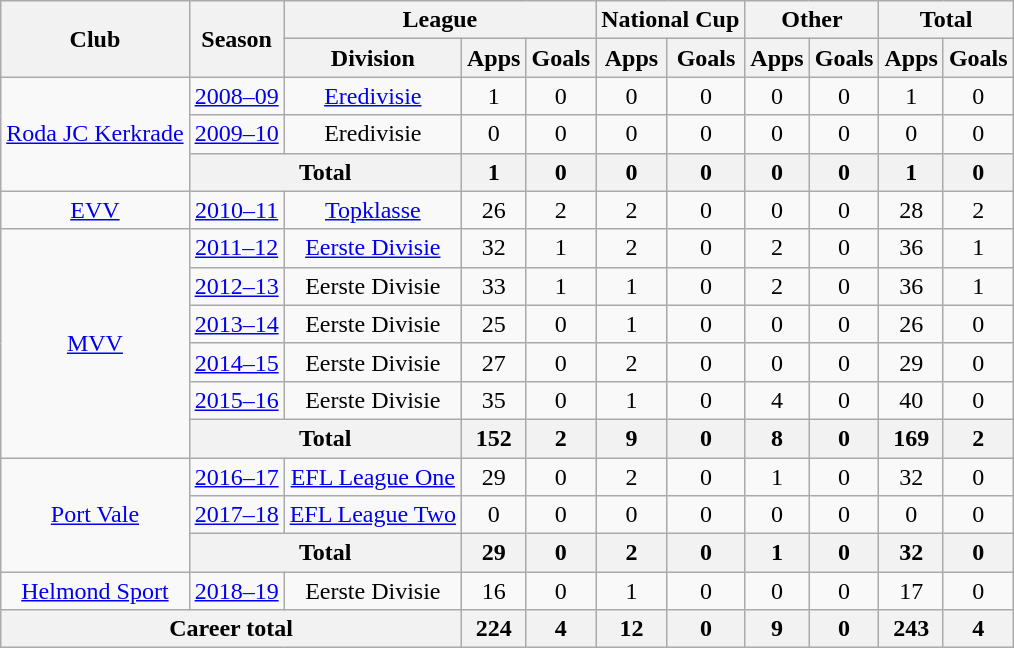<table class="wikitable" style="text-align:center">
<tr>
<th rowspan="2">Club</th>
<th rowspan="2">Season</th>
<th colspan="3">League</th>
<th colspan="2">National Cup</th>
<th colspan="2">Other</th>
<th colspan="2">Total</th>
</tr>
<tr>
<th>Division</th>
<th>Apps</th>
<th>Goals</th>
<th>Apps</th>
<th>Goals</th>
<th>Apps</th>
<th>Goals</th>
<th>Apps</th>
<th>Goals</th>
</tr>
<tr>
<td rowspan="3"><a href='#'>Roda JC Kerkrade</a></td>
<td><a href='#'>2008–09</a></td>
<td><a href='#'>Eredivisie</a></td>
<td>1</td>
<td>0</td>
<td>0</td>
<td>0</td>
<td>0</td>
<td>0</td>
<td>1</td>
<td>0</td>
</tr>
<tr>
<td><a href='#'>2009–10</a></td>
<td>Eredivisie</td>
<td>0</td>
<td>0</td>
<td>0</td>
<td>0</td>
<td>0</td>
<td>0</td>
<td>0</td>
<td>0</td>
</tr>
<tr>
<th colspan="2">Total</th>
<th>1</th>
<th>0</th>
<th>0</th>
<th>0</th>
<th>0</th>
<th>0</th>
<th>1</th>
<th>0</th>
</tr>
<tr>
<td><a href='#'>EVV</a></td>
<td><a href='#'>2010–11</a></td>
<td><a href='#'>Topklasse</a></td>
<td>26</td>
<td>2</td>
<td>2</td>
<td>0</td>
<td>0</td>
<td>0</td>
<td>28</td>
<td>2</td>
</tr>
<tr>
<td rowspan="6"><a href='#'>MVV</a></td>
<td><a href='#'>2011–12</a></td>
<td><a href='#'>Eerste Divisie</a></td>
<td>32</td>
<td>1</td>
<td>2</td>
<td>0</td>
<td>2</td>
<td>0</td>
<td>36</td>
<td>1</td>
</tr>
<tr>
<td><a href='#'>2012–13</a></td>
<td>Eerste Divisie</td>
<td>33</td>
<td>1</td>
<td>1</td>
<td>0</td>
<td>2</td>
<td>0</td>
<td>36</td>
<td>1</td>
</tr>
<tr>
<td><a href='#'>2013–14</a></td>
<td>Eerste Divisie</td>
<td>25</td>
<td>0</td>
<td>1</td>
<td>0</td>
<td>0</td>
<td>0</td>
<td>26</td>
<td>0</td>
</tr>
<tr>
<td><a href='#'>2014–15</a></td>
<td>Eerste Divisie</td>
<td>27</td>
<td>0</td>
<td>2</td>
<td>0</td>
<td>0</td>
<td>0</td>
<td>29</td>
<td>0</td>
</tr>
<tr>
<td><a href='#'>2015–16</a></td>
<td>Eerste Divisie</td>
<td>35</td>
<td>0</td>
<td>1</td>
<td>0</td>
<td>4</td>
<td>0</td>
<td>40</td>
<td>0</td>
</tr>
<tr>
<th colspan="2">Total</th>
<th>152</th>
<th>2</th>
<th>9</th>
<th>0</th>
<th>8</th>
<th>0</th>
<th>169</th>
<th>2</th>
</tr>
<tr>
<td rowspan="3"><a href='#'>Port Vale</a></td>
<td><a href='#'>2016–17</a></td>
<td><a href='#'>EFL League One</a></td>
<td>29</td>
<td>0</td>
<td>2</td>
<td>0</td>
<td>1</td>
<td>0</td>
<td>32</td>
<td>0</td>
</tr>
<tr>
<td><a href='#'>2017–18</a></td>
<td><a href='#'>EFL League Two</a></td>
<td>0</td>
<td>0</td>
<td>0</td>
<td>0</td>
<td>0</td>
<td>0</td>
<td>0</td>
<td>0</td>
</tr>
<tr>
<th colspan="2">Total</th>
<th>29</th>
<th>0</th>
<th>2</th>
<th>0</th>
<th>1</th>
<th>0</th>
<th>32</th>
<th>0</th>
</tr>
<tr>
<td><a href='#'>Helmond Sport</a></td>
<td><a href='#'>2018–19</a></td>
<td>Eerste Divisie</td>
<td>16</td>
<td>0</td>
<td>1</td>
<td>0</td>
<td>0</td>
<td>0</td>
<td>17</td>
<td>0</td>
</tr>
<tr>
<th colspan="3">Career total</th>
<th>224</th>
<th>4</th>
<th>12</th>
<th>0</th>
<th>9</th>
<th>0</th>
<th>243</th>
<th>4</th>
</tr>
</table>
